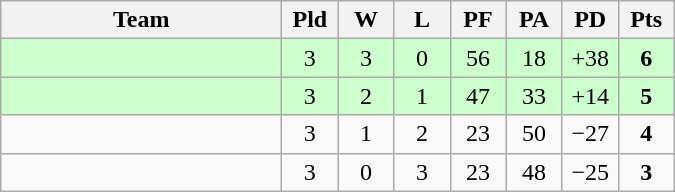<table class=wikitable style="text-align:center">
<tr>
<th width=180>Team</th>
<th width=30>Pld</th>
<th width=30>W</th>
<th width=30>L</th>
<th width=30>PF</th>
<th width=30>PA</th>
<th width=30>PD</th>
<th width=30>Pts</th>
</tr>
<tr bgcolor="#ccffcc">
<td align=left></td>
<td>3</td>
<td>3</td>
<td>0</td>
<td>56</td>
<td>18</td>
<td>+38</td>
<td><strong>6</strong></td>
</tr>
<tr bgcolor="#ccffcc">
<td align=left></td>
<td>3</td>
<td>2</td>
<td>1</td>
<td>47</td>
<td>33</td>
<td>+14</td>
<td><strong>5</strong></td>
</tr>
<tr>
<td align=left></td>
<td>3</td>
<td>1</td>
<td>2</td>
<td>23</td>
<td>50</td>
<td>−27</td>
<td><strong>4</strong></td>
</tr>
<tr>
<td align=left></td>
<td>3</td>
<td>0</td>
<td>3</td>
<td>23</td>
<td>48</td>
<td>−25</td>
<td><strong>3</strong></td>
</tr>
</table>
